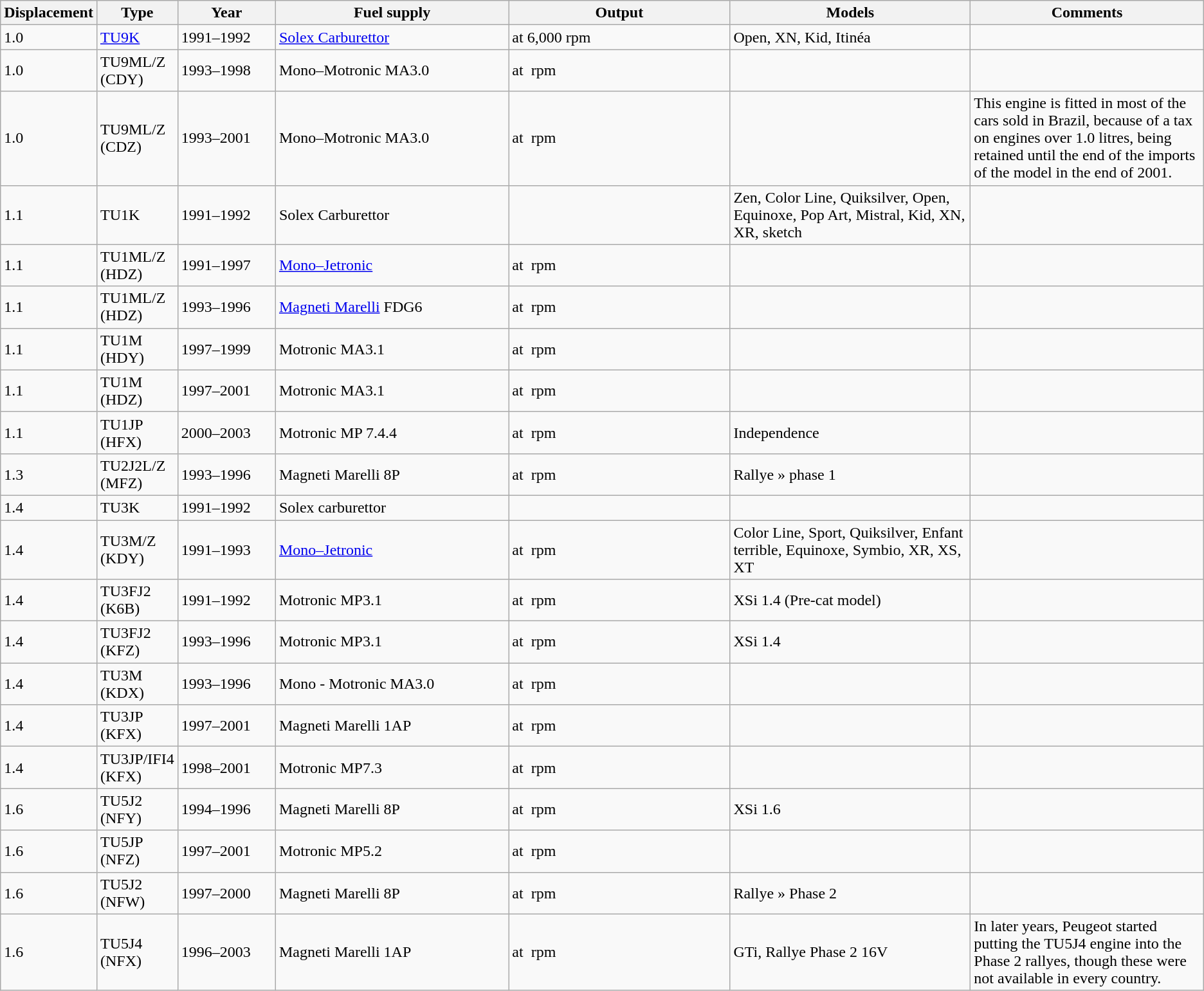<table class="wikitable">
<tr>
<th style="width: 20px;">Displacement</th>
<th style="width: 40px;">Type</th>
<th style="width: 150px;">Year</th>
<th style="width: 400px;">Fuel supply</th>
<th style="width: 400px;">Output</th>
<th style="width: 400px;">Models</th>
<th style="width: 400px;">Comments</th>
</tr>
<tr>
<td>1.0</td>
<td><a href='#'>TU9K</a></td>
<td>1991–1992</td>
<td><a href='#'>Solex Carburettor</a></td>
<td> at 6,000 rpm</td>
<td>Open, XN, Kid, Itinéa</td>
<td></td>
</tr>
<tr>
<td>1.0</td>
<td>TU9ML/Z (CDY)</td>
<td>1993–1998</td>
<td>Mono–Motronic MA3.0</td>
<td> at  rpm</td>
<td></td>
<td></td>
</tr>
<tr>
<td>1.0</td>
<td>TU9ML/Z (CDZ)</td>
<td>1993–2001</td>
<td>Mono–Motronic MA3.0</td>
<td> at  rpm</td>
<td></td>
<td>This engine is fitted in most of the cars sold in Brazil, because of a tax on engines over 1.0 litres, being retained until the end of the imports of the model in the end of 2001.</td>
</tr>
<tr>
<td>1.1</td>
<td>TU1K</td>
<td>1991–1992</td>
<td>Solex Carburettor</td>
<td></td>
<td>Zen, Color Line, Quiksilver, Open, Equinoxe, Pop Art, Mistral, Kid, XN, XR, sketch</td>
<td></td>
</tr>
<tr>
<td>1.1</td>
<td>TU1ML/Z (HDZ)</td>
<td>1991–1997</td>
<td><a href='#'>Mono–Jetronic</a></td>
<td> at  rpm</td>
<td></td>
<td></td>
</tr>
<tr>
<td>1.1</td>
<td>TU1ML/Z (HDZ)</td>
<td>1993–1996</td>
<td><a href='#'>Magneti Marelli</a> FDG6</td>
<td> at  rpm</td>
<td></td>
<td></td>
</tr>
<tr>
<td>1.1</td>
<td>TU1M (HDY)</td>
<td>1997–1999</td>
<td>Motronic MA3.1</td>
<td> at  rpm</td>
<td></td>
<td></td>
</tr>
<tr>
<td>1.1</td>
<td>TU1M (HDZ)</td>
<td>1997–2001</td>
<td>Motronic MA3.1</td>
<td> at  rpm</td>
<td></td>
<td></td>
</tr>
<tr>
<td>1.1</td>
<td>TU1JP (HFX)</td>
<td>2000–2003</td>
<td>Motronic MP 7.4.4</td>
<td> at  rpm</td>
<td>Independence</td>
<td></td>
</tr>
<tr>
<td>1.3</td>
<td>TU2J2L/Z (MFZ)</td>
<td>1993–1996</td>
<td>Magneti Marelli 8P</td>
<td> at  rpm</td>
<td>Rallye » phase 1</td>
<td></td>
</tr>
<tr>
<td>1.4</td>
<td>TU3K</td>
<td>1991–1992</td>
<td>Solex carburettor</td>
<td></td>
<td></td>
<td></td>
</tr>
<tr>
<td>1.4</td>
<td>TU3M/Z (KDY)</td>
<td>1991–1993</td>
<td><a href='#'>Mono–Jetronic</a></td>
<td> at  rpm</td>
<td>Color Line, Sport, Quiksilver, Enfant terrible, Equinoxe, Symbio, XR, XS, XT</td>
<td></td>
</tr>
<tr>
<td>1.4</td>
<td>TU3FJ2 (K6B)</td>
<td>1991–1992</td>
<td>Motronic MP3.1</td>
<td> at  rpm</td>
<td>XSi 1.4 (Pre-cat model)</td>
<td></td>
</tr>
<tr>
<td>1.4</td>
<td>TU3FJ2 (KFZ)</td>
<td>1993–1996</td>
<td>Motronic MP3.1</td>
<td> at  rpm</td>
<td>XSi 1.4</td>
<td></td>
</tr>
<tr>
<td>1.4</td>
<td>TU3M (KDX)</td>
<td>1993–1996</td>
<td>Mono - Motronic MA3.0</td>
<td> at  rpm</td>
<td></td>
<td></td>
</tr>
<tr>
<td>1.4</td>
<td>TU3JP (KFX)</td>
<td>1997–2001</td>
<td>Magneti Marelli 1AP</td>
<td> at  rpm</td>
<td></td>
<td></td>
</tr>
<tr>
<td>1.4</td>
<td>TU3JP/IFI4 (KFX)</td>
<td>1998–2001</td>
<td>Motronic MP7.3</td>
<td> at  rpm</td>
<td></td>
<td></td>
</tr>
<tr>
<td>1.6</td>
<td>TU5J2 (NFY)</td>
<td>1994–1996</td>
<td>Magneti Marelli 8P</td>
<td> at  rpm</td>
<td>XSi 1.6</td>
<td></td>
</tr>
<tr>
<td>1.6</td>
<td>TU5JP (NFZ)</td>
<td>1997–2001</td>
<td>Motronic MP5.2</td>
<td> at  rpm</td>
<td></td>
<td></td>
</tr>
<tr>
<td>1.6</td>
<td>TU5J2 (NFW)</td>
<td>1997–2000</td>
<td>Magneti Marelli 8P</td>
<td> at  rpm</td>
<td>Rallye » Phase 2</td>
<td></td>
</tr>
<tr>
<td>1.6</td>
<td>TU5J4 (NFX)</td>
<td>1996–2003</td>
<td>Magneti Marelli 1AP</td>
<td> at  rpm</td>
<td>GTi, Rallye Phase 2 16V</td>
<td>In later years, Peugeot started putting the TU5J4 engine into the Phase 2 rallyes, though these were not available in every country.</td>
</tr>
</table>
